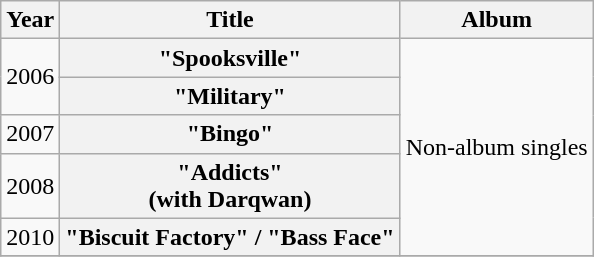<table class="wikitable plainrowheaders" style="text-align:center;">
<tr>
<th scope="col">Year</th>
<th scope="col">Title</th>
<th scope="col">Album</th>
</tr>
<tr>
<td rowspan="2">2006</td>
<th scope="row">"Spooksville"</th>
<td rowspan="5">Non-album singles</td>
</tr>
<tr>
<th scope="row">"Military"</th>
</tr>
<tr>
<td>2007</td>
<th scope="row">"Bingo"</th>
</tr>
<tr>
<td>2008</td>
<th scope="row">"Addicts"<br><span>(with Darqwan)</span></th>
</tr>
<tr>
<td>2010</td>
<th scope="row">"Biscuit Factory" / "Bass Face"</th>
</tr>
<tr>
</tr>
</table>
